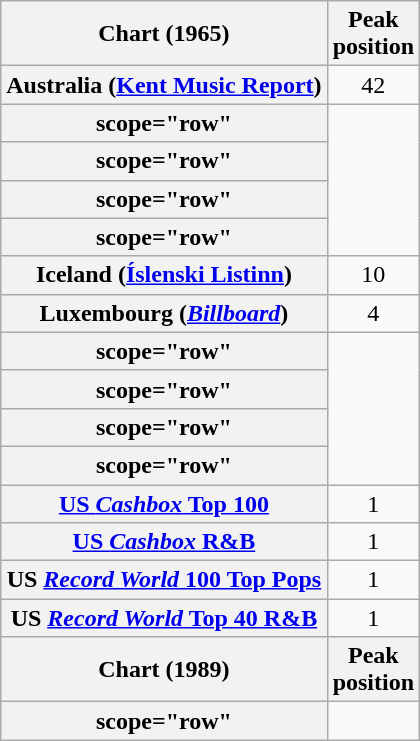<table class="wikitable sortable plainrowheaders">
<tr>
<th scope="col">Chart (1965)</th>
<th scope="col">Peak<br>position</th>
</tr>
<tr>
<th scope="row">Australia (<a href='#'>Kent Music Report</a>)</th>
<td align="center">42</td>
</tr>
<tr>
<th>scope="row" </th>
</tr>
<tr>
<th>scope="row" </th>
</tr>
<tr>
<th>scope="row" </th>
</tr>
<tr>
<th>scope="row" </th>
</tr>
<tr>
<th scope="row">Iceland (<a href='#'>Íslenski Listinn</a>)</th>
<td style="text-align:center;">10</td>
</tr>
<tr>
<th scope="row">Luxembourg (<em><a href='#'>Billboard</a></em>)</th>
<td style="text-align:center;">4</td>
</tr>
<tr>
<th>scope="row" </th>
</tr>
<tr>
<th>scope="row" </th>
</tr>
<tr>
<th>scope="row" </th>
</tr>
<tr>
<th>scope="row" </th>
</tr>
<tr>
<th scope="row"><a href='#'>US <em>Cashbox</em> Top 100</a></th>
<td style="text-align:center;">1</td>
</tr>
<tr>
<th scope="row"><a href='#'>US <em>Cashbox</em> R&B</a></th>
<td style="text-align:center;">1</td>
</tr>
<tr>
<th scope="row">US <a href='#'><em>Record World</em> 100 Top Pops</a></th>
<td style="text-align:center;">1</td>
</tr>
<tr>
<th scope="row">US <a href='#'><em>Record World</em> Top 40 R&B</a></th>
<td style="text-align:center;">1</td>
</tr>
<tr>
<th scope="col">Chart (1989)</th>
<th scope="col">Peak<br>position</th>
</tr>
<tr>
<th>scope="row" </th>
</tr>
</table>
